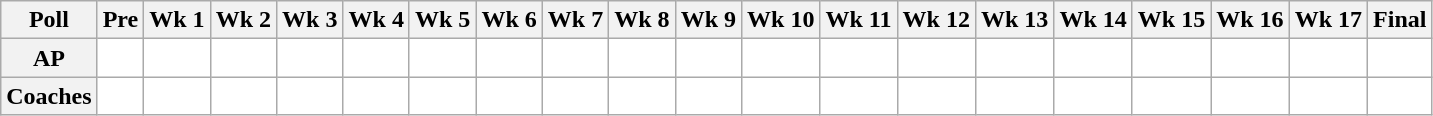<table class="wikitable" style="white-space:nowrap;">
<tr>
<th>Poll</th>
<th>Pre</th>
<th>Wk 1</th>
<th>Wk 2</th>
<th>Wk 3</th>
<th>Wk 4</th>
<th>Wk 5</th>
<th>Wk 6</th>
<th>Wk 7</th>
<th>Wk 8</th>
<th>Wk 9</th>
<th>Wk 10</th>
<th>Wk 11</th>
<th>Wk 12</th>
<th>Wk 13</th>
<th>Wk 14</th>
<th>Wk 15</th>
<th>Wk 16</th>
<th>Wk 17</th>
<th>Final</th>
</tr>
<tr style="text-align:center;">
<th>AP</th>
<td style="background:#FFF;"></td>
<td style="background:#FFF;"></td>
<td style="background:#FFF;"></td>
<td style="background:#FFF;"></td>
<td style="background:#FFF;"></td>
<td style="background:#FFF;"></td>
<td style="background:#FFF;"></td>
<td style="background:#FFF;"></td>
<td style="background:#FFF;"></td>
<td style="background:#FFF;"></td>
<td style="background:#FFF;"></td>
<td style="background:#FFF;"></td>
<td style="background:#FFF;"></td>
<td style="background:#FFF;"></td>
<td style="background:#FFF;"></td>
<td style="background:#FFF;"></td>
<td style="background:#FFF;"></td>
<td style="background:#FFF;"></td>
<td style="background:#FFF;"></td>
</tr>
<tr style="text-align:center;">
<th>Coaches</th>
<td style="background:#FFF;"></td>
<td style="background:#FFF;"></td>
<td style="background:#FFF;"></td>
<td style="background:#FFF;"></td>
<td style="background:#FFF;"></td>
<td style="background:#FFF;"></td>
<td style="background:#FFF;"></td>
<td style="background:#FFF;"></td>
<td style="background:#FFF;"></td>
<td style="background:#FFF;"></td>
<td style="background:#FFF;"></td>
<td style="background:#FFF;"></td>
<td style="background:#FFF;"></td>
<td style="background:#FFF;"></td>
<td style="background:#FFF;"></td>
<td style="background:#FFF;"></td>
<td style="background:#FFF;"></td>
<td style="background:#FFF;"></td>
<td style="background:#FFF;"></td>
</tr>
</table>
